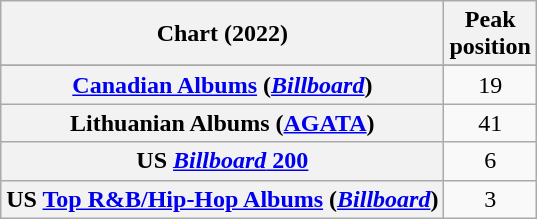<table class="wikitable sortable plainrowheaders" style="text-align:center">
<tr>
<th scope="col">Chart (2022)</th>
<th scope="col">Peak<br>position</th>
</tr>
<tr>
</tr>
<tr>
<th scope="row"><a href='#'>Canadian Albums</a> (<em><a href='#'>Billboard</a></em>)</th>
<td>19</td>
</tr>
<tr>
<th scope="row">Lithuanian Albums (<a href='#'>AGATA</a>)</th>
<td>41</td>
</tr>
<tr>
<th scope="row">US <a href='#'><em>Billboard</em> 200</a></th>
<td>6</td>
</tr>
<tr>
<th scope="row">US <a href='#'>Top R&B/Hip-Hop Albums</a> (<em><a href='#'>Billboard</a></em>)</th>
<td>3</td>
</tr>
</table>
